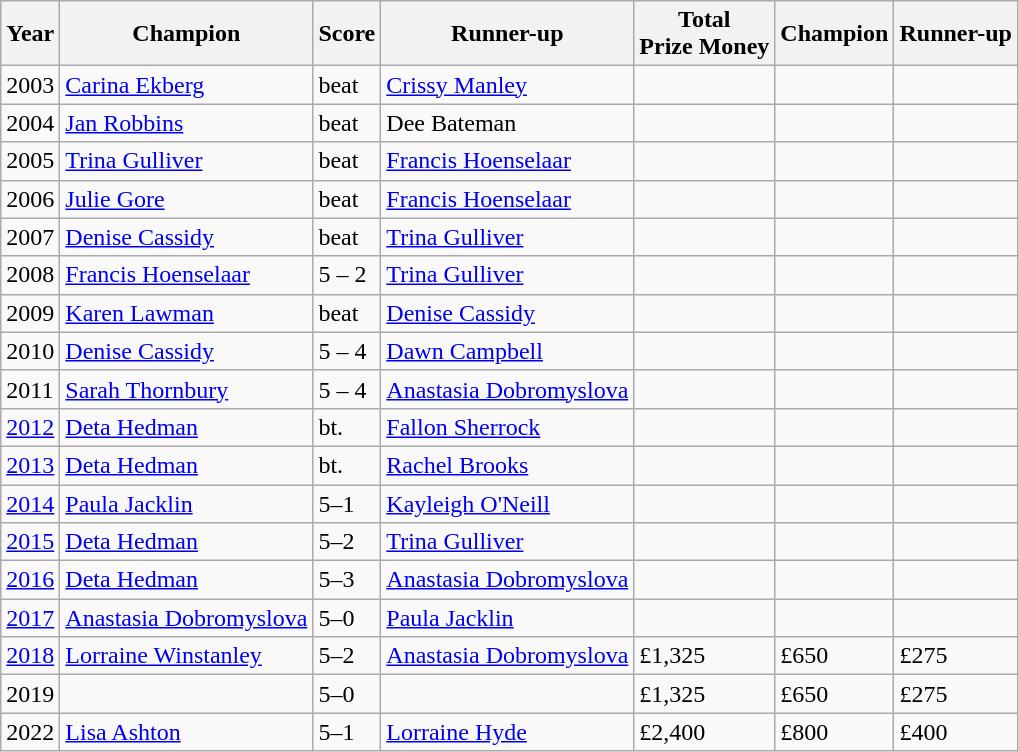<table class="wikitable">
<tr>
<th>Year</th>
<th>Champion</th>
<th>Score</th>
<th>Runner-up</th>
<th>Total<br>Prize Money</th>
<th>Champion</th>
<th>Runner-up</th>
</tr>
<tr>
<td>2003</td>
<td> <a href='#'>Carina Ekberg</a></td>
<td>beat</td>
<td> <a href='#'>Crissy Manley</a></td>
<td></td>
<td></td>
<td></td>
</tr>
<tr>
<td>2004</td>
<td> <a href='#'>Jan Robbins</a></td>
<td>beat</td>
<td> Dee Bateman</td>
<td></td>
<td></td>
<td></td>
</tr>
<tr>
<td>2005</td>
<td> <a href='#'>Trina Gulliver</a></td>
<td>beat</td>
<td> <a href='#'>Francis Hoenselaar</a></td>
<td></td>
<td></td>
<td></td>
</tr>
<tr>
<td>2006</td>
<td> <a href='#'>Julie Gore</a></td>
<td>beat</td>
<td> <a href='#'>Francis Hoenselaar</a></td>
<td></td>
<td></td>
<td></td>
</tr>
<tr>
<td>2007</td>
<td> <a href='#'>Denise Cassidy</a></td>
<td>beat</td>
<td> <a href='#'>Trina Gulliver</a></td>
<td></td>
<td></td>
<td></td>
</tr>
<tr>
<td>2008</td>
<td> <a href='#'>Francis Hoenselaar</a></td>
<td>5 – 2</td>
<td> <a href='#'>Trina Gulliver</a></td>
<td></td>
<td></td>
<td></td>
</tr>
<tr>
<td>2009</td>
<td> <a href='#'>Karen Lawman</a></td>
<td>beat</td>
<td> <a href='#'>Denise Cassidy</a></td>
<td></td>
<td></td>
<td></td>
</tr>
<tr>
<td>2010</td>
<td> <a href='#'>Denise Cassidy</a></td>
<td>5 – 4</td>
<td> <a href='#'>Dawn Campbell</a></td>
<td></td>
<td></td>
<td></td>
</tr>
<tr>
<td>2011</td>
<td> <a href='#'>Sarah Thornbury</a></td>
<td>5 – 4</td>
<td> <a href='#'>Anastasia Dobromyslova</a></td>
<td></td>
<td></td>
<td></td>
</tr>
<tr>
<td><a href='#'>2012</a></td>
<td> <a href='#'>Deta Hedman</a></td>
<td>bt.</td>
<td> <a href='#'>Fallon Sherrock</a></td>
<td></td>
<td></td>
<td></td>
</tr>
<tr>
<td><a href='#'>2013</a></td>
<td> <a href='#'>Deta Hedman</a></td>
<td>bt.</td>
<td> <a href='#'>Rachel Brooks</a></td>
<td></td>
<td></td>
<td></td>
</tr>
<tr>
<td><a href='#'>2014</a></td>
<td> <a href='#'>Paula Jacklin</a></td>
<td>5–1</td>
<td> <a href='#'>Kayleigh O'Neill</a></td>
<td></td>
<td></td>
<td></td>
</tr>
<tr>
<td><a href='#'>2015</a></td>
<td> <a href='#'>Deta Hedman</a></td>
<td>5–2</td>
<td> <a href='#'>Trina Gulliver</a></td>
<td></td>
<td></td>
<td></td>
</tr>
<tr>
<td><a href='#'>2016</a></td>
<td> <a href='#'>Deta Hedman</a></td>
<td>5–3</td>
<td> <a href='#'>Anastasia Dobromyslova</a></td>
<td></td>
<td></td>
<td></td>
</tr>
<tr>
<td><a href='#'>2017</a></td>
<td> <a href='#'>Anastasia Dobromyslova</a></td>
<td>5–0</td>
<td> <a href='#'>Paula Jacklin</a></td>
<td></td>
<td></td>
<td></td>
</tr>
<tr>
<td><a href='#'>2018</a></td>
<td> <a href='#'>Lorraine Winstanley</a></td>
<td>5–2</td>
<td> <a href='#'>Anastasia Dobromyslova</a></td>
<td>£1,325</td>
<td>£650</td>
<td>£275</td>
</tr>
<tr>
<td>2019</td>
<td></td>
<td>5–0</td>
<td></td>
<td>£1,325</td>
<td>£650</td>
<td>£275</td>
</tr>
<tr>
<td>2022</td>
<td> <a href='#'>Lisa Ashton</a></td>
<td>5–1</td>
<td> <a href='#'>Lorraine Hyde</a></td>
<td>£2,400</td>
<td>£800</td>
<td>£400</td>
</tr>
</table>
